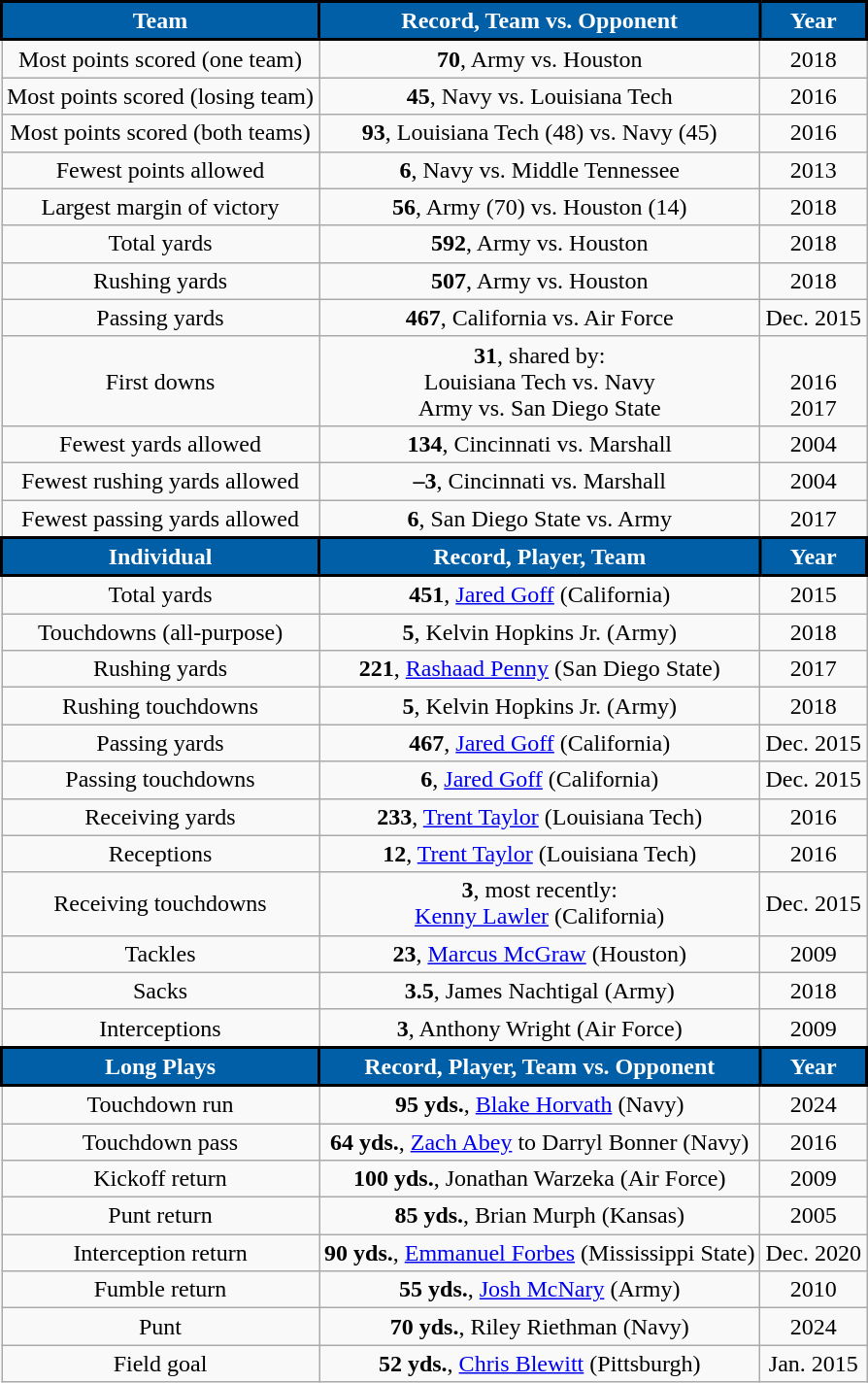<table class="wikitable" style="text-align:center">
<tr>
<th style="background:#005FA6; color:#FFFFFF; border: 2px solid #000000;">Team</th>
<th style="background:#005FA6; color:#FFFFFF; border: 2px solid #000000;">Record, Team vs. Opponent</th>
<th style="background:#005FA6; color:#FFFFFF; border: 2px solid #000000;">Year</th>
</tr>
<tr>
<td>Most points scored (one team)</td>
<td><strong>70</strong>, Army vs. Houston</td>
<td>2018</td>
</tr>
<tr>
<td>Most points scored (losing team)</td>
<td><strong>45</strong>, Navy vs. Louisiana Tech</td>
<td>2016</td>
</tr>
<tr>
<td>Most points scored (both teams)</td>
<td><strong>93</strong>, Louisiana Tech (48) vs. Navy (45)</td>
<td>2016</td>
</tr>
<tr>
<td>Fewest points allowed</td>
<td><strong>6</strong>, Navy vs. Middle Tennessee</td>
<td>2013</td>
</tr>
<tr>
<td>Largest margin of victory</td>
<td><strong>56</strong>, Army (70) vs. Houston (14)</td>
<td>2018</td>
</tr>
<tr>
<td>Total yards</td>
<td><strong>592</strong>, Army vs. Houston</td>
<td>2018</td>
</tr>
<tr>
<td>Rushing yards</td>
<td><strong>507</strong>, Army vs. Houston</td>
<td>2018</td>
</tr>
<tr>
<td>Passing yards</td>
<td><strong>467</strong>, California vs. Air Force</td>
<td>Dec. 2015</td>
</tr>
<tr>
<td>First downs</td>
<td><strong>31</strong>, shared by:<br>Louisiana Tech vs. Navy<br>Army vs. San Diego State</td>
<td><br>2016<br>2017</td>
</tr>
<tr>
<td>Fewest yards allowed</td>
<td><strong>134</strong>, Cincinnati vs. Marshall</td>
<td>2004</td>
</tr>
<tr>
<td>Fewest rushing yards allowed</td>
<td><strong>–3</strong>, Cincinnati vs. Marshall</td>
<td>2004</td>
</tr>
<tr>
<td>Fewest passing yards allowed</td>
<td><strong>6</strong>, San Diego State vs. Army</td>
<td>2017</td>
</tr>
<tr>
<th style="background:#005FA6; color:#FFFFFF; border: 2px solid #000000;">Individual</th>
<th style="background:#005FA6; color:#FFFFFF; border: 2px solid #000000;">Record, Player, Team</th>
<th style="background:#005FA6; color:#FFFFFF; border: 2px solid #000000;">Year</th>
</tr>
<tr>
<td>Total yards</td>
<td><strong>451</strong>, <a href='#'>Jared Goff</a> (California)</td>
<td>2015 </td>
</tr>
<tr>
<td>Touchdowns (all-purpose)</td>
<td><strong>5</strong>, Kelvin Hopkins Jr. (Army)</td>
<td>2018</td>
</tr>
<tr>
<td>Rushing yards</td>
<td><strong>221</strong>, <a href='#'>Rashaad Penny</a> (San Diego State)</td>
<td>2017</td>
</tr>
<tr>
<td>Rushing touchdowns</td>
<td><strong>5</strong>, Kelvin Hopkins Jr. (Army)</td>
<td>2018</td>
</tr>
<tr>
<td>Passing yards</td>
<td><strong>467</strong>, <a href='#'>Jared Goff</a> (California)</td>
<td>Dec. 2015</td>
</tr>
<tr>
<td>Passing touchdowns</td>
<td><strong>6</strong>, <a href='#'>Jared Goff</a> (California)</td>
<td>Dec. 2015</td>
</tr>
<tr>
<td>Receiving yards</td>
<td><strong>233</strong>, <a href='#'>Trent Taylor</a> (Louisiana Tech)</td>
<td>2016</td>
</tr>
<tr>
<td>Receptions</td>
<td><strong>12</strong>, <a href='#'>Trent Taylor</a> (Louisiana Tech)</td>
<td>2016</td>
</tr>
<tr>
<td>Receiving touchdowns</td>
<td><strong>3</strong>, most recently:<br><a href='#'>Kenny Lawler</a> (California)</td>
<td>Dec. 2015</td>
</tr>
<tr>
<td>Tackles</td>
<td><strong>23</strong>, <a href='#'>Marcus McGraw</a> (Houston)</td>
<td>2009</td>
</tr>
<tr>
<td>Sacks</td>
<td><strong>3.5</strong>, James Nachtigal (Army)</td>
<td>2018</td>
</tr>
<tr>
<td>Interceptions</td>
<td><strong>3</strong>, Anthony Wright (Air Force)</td>
<td>2009</td>
</tr>
<tr>
<th style="background:#005FA6; color:#FFFFFF; border: 2px solid #000000;">Long Plays</th>
<th style="background:#005FA6; color:#FFFFFF; border: 2px solid #000000;">Record, Player, Team vs. Opponent</th>
<th style="background:#005FA6; color:#FFFFFF; border: 2px solid #000000;">Year</th>
</tr>
<tr>
<td>Touchdown run</td>
<td><strong>95 yds.</strong>, <a href='#'>Blake Horvath</a> (Navy)</td>
<td>2024</td>
</tr>
<tr>
<td>Touchdown pass</td>
<td><strong>64 yds.</strong>, <a href='#'>Zach Abey</a> to Darryl Bonner (Navy)</td>
<td>2016</td>
</tr>
<tr>
<td>Kickoff return</td>
<td><strong>100 yds.</strong>, Jonathan Warzeka (Air Force)</td>
<td>2009</td>
</tr>
<tr>
<td>Punt return</td>
<td><strong>85 yds.</strong>, Brian Murph (Kansas)</td>
<td>2005</td>
</tr>
<tr>
<td>Interception return</td>
<td><strong>90 yds.</strong>, <a href='#'>Emmanuel Forbes</a> (Mississippi State)</td>
<td>Dec. 2020</td>
</tr>
<tr>
<td>Fumble return</td>
<td><strong>55 yds.</strong>, <a href='#'>Josh McNary</a> (Army)</td>
<td>2010</td>
</tr>
<tr>
<td>Punt</td>
<td><strong>70 yds.</strong>, Riley Riethman (Navy)</td>
<td>2024</td>
</tr>
<tr>
<td>Field goal</td>
<td><strong>52 yds.</strong>, <a href='#'>Chris Blewitt</a> (Pittsburgh)</td>
<td>Jan. 2015</td>
</tr>
</table>
